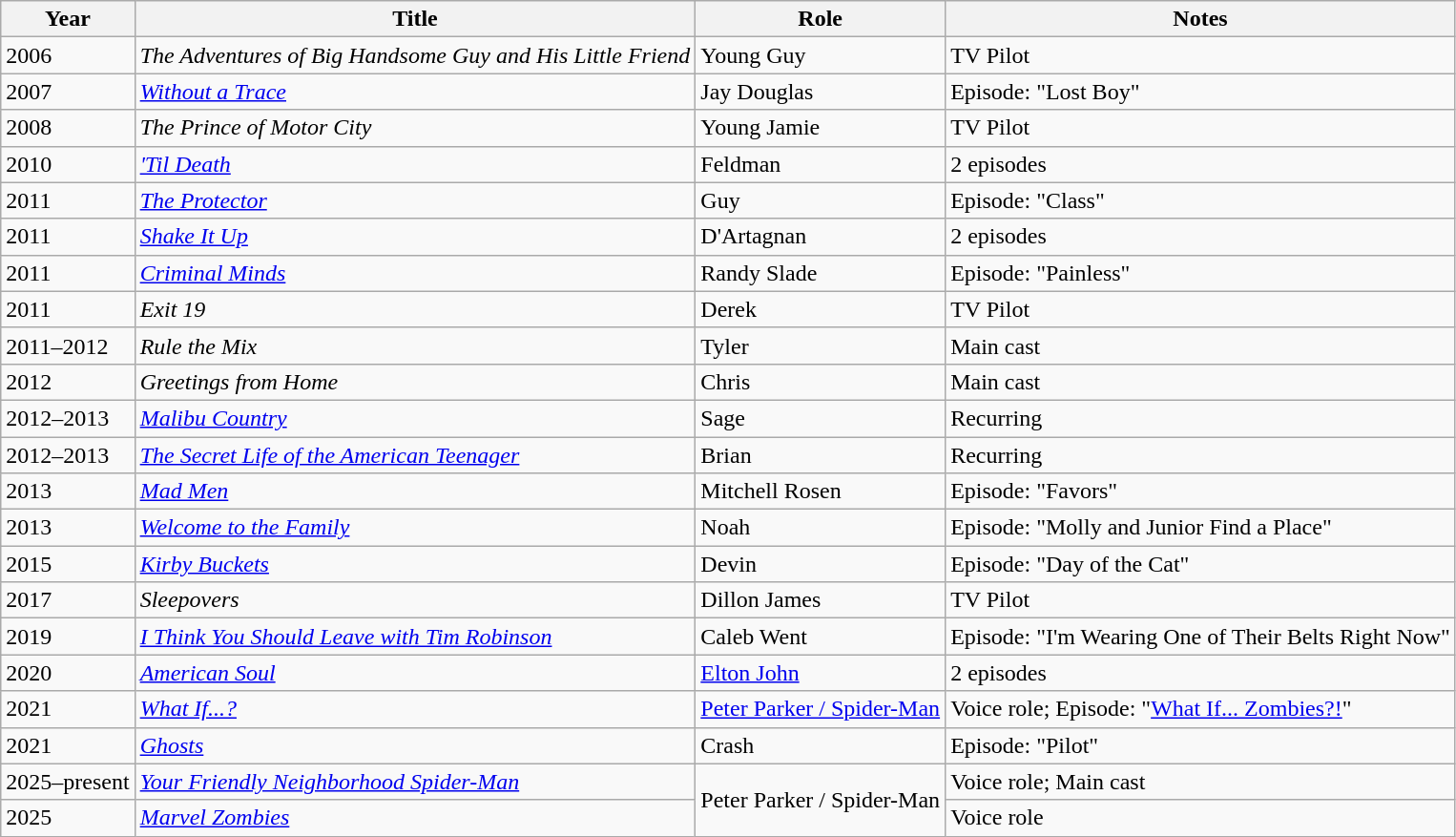<table class="wikitable sortable">
<tr>
<th>Year</th>
<th>Title</th>
<th>Role</th>
<th>Notes</th>
</tr>
<tr>
<td>2006</td>
<td><em>The Adventures of Big Handsome Guy and His Little Friend</em></td>
<td>Young Guy</td>
<td>TV Pilot</td>
</tr>
<tr>
<td>2007</td>
<td><em><a href='#'>Without a Trace</a></em></td>
<td>Jay Douglas</td>
<td>Episode: "Lost Boy"</td>
</tr>
<tr>
<td>2008</td>
<td><em>The Prince of Motor City</em></td>
<td>Young Jamie</td>
<td>TV Pilot</td>
</tr>
<tr>
<td>2010</td>
<td><em><a href='#'>'Til Death</a></em></td>
<td>Feldman</td>
<td>2 episodes</td>
</tr>
<tr>
<td>2011</td>
<td><em><a href='#'>The Protector</a></em></td>
<td>Guy</td>
<td>Episode: "Class"</td>
</tr>
<tr>
<td>2011</td>
<td><em><a href='#'>Shake It Up</a></em></td>
<td>D'Artagnan</td>
<td>2 episodes</td>
</tr>
<tr>
<td>2011</td>
<td><em><a href='#'>Criminal Minds</a></em></td>
<td>Randy Slade</td>
<td>Episode: "Painless"</td>
</tr>
<tr>
<td>2011</td>
<td><em>Exit 19</em></td>
<td>Derek</td>
<td>TV Pilot</td>
</tr>
<tr>
<td>2011–2012</td>
<td><em>Rule the Mix</em></td>
<td>Tyler</td>
<td>Main cast</td>
</tr>
<tr>
<td>2012</td>
<td><em>Greetings from Home</em></td>
<td>Chris</td>
<td>Main cast</td>
</tr>
<tr>
<td>2012–2013</td>
<td><em><a href='#'>Malibu Country</a></em></td>
<td>Sage</td>
<td>Recurring</td>
</tr>
<tr>
<td>2012–2013</td>
<td><em><a href='#'>The Secret Life of the American Teenager</a></em></td>
<td>Brian</td>
<td>Recurring</td>
</tr>
<tr>
<td>2013</td>
<td><em><a href='#'>Mad Men</a></em></td>
<td>Mitchell Rosen</td>
<td>Episode: "Favors"</td>
</tr>
<tr>
<td>2013</td>
<td><em><a href='#'>Welcome to the Family</a></em></td>
<td>Noah</td>
<td>Episode: "Molly and Junior Find a Place"</td>
</tr>
<tr>
<td>2015</td>
<td><em><a href='#'>Kirby Buckets</a></em></td>
<td>Devin</td>
<td>Episode: "Day of the Cat"</td>
</tr>
<tr>
<td>2017</td>
<td><em>Sleepovers</em></td>
<td>Dillon James</td>
<td>TV Pilot</td>
</tr>
<tr>
<td>2019</td>
<td><em><a href='#'>I Think You Should Leave with Tim Robinson</a></em></td>
<td>Caleb Went</td>
<td>Episode: "I'm Wearing One of Their Belts Right Now"</td>
</tr>
<tr>
<td>2020</td>
<td><em><a href='#'>American Soul</a></em></td>
<td><a href='#'>Elton John</a></td>
<td>2 episodes</td>
</tr>
<tr>
<td>2021</td>
<td><em><a href='#'>What If...?</a></em></td>
<td><a href='#'>Peter Parker / Spider-Man</a></td>
<td>Voice role; Episode: "<a href='#'>What If... Zombies?!</a>"</td>
</tr>
<tr>
<td>2021</td>
<td><em><a href='#'>Ghosts</a></em></td>
<td>Crash</td>
<td>Episode: "Pilot"</td>
</tr>
<tr>
<td>2025–present</td>
<td><em><a href='#'>Your Friendly Neighborhood Spider-Man</a></em></td>
<td rowspan="2">Peter Parker / Spider-Man</td>
<td>Voice role; Main cast</td>
</tr>
<tr>
<td>2025</td>
<td><a href='#'><em>Marvel Zombies</em></a></td>
<td>Voice role</td>
</tr>
</table>
